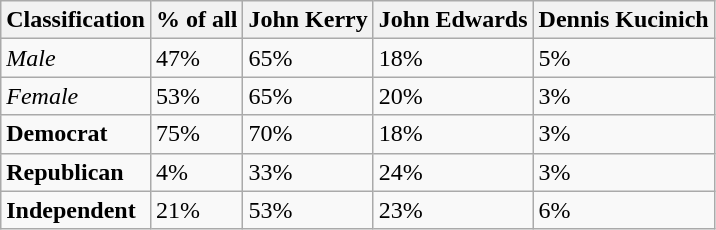<table class="wikitable">
<tr>
<th>Classification</th>
<th>% of all</th>
<th>John Kerry</th>
<th>John Edwards</th>
<th>Dennis Kucinich</th>
</tr>
<tr>
<td><em>Male</em></td>
<td>47%</td>
<td>65%</td>
<td>18%</td>
<td>5%</td>
</tr>
<tr>
<td><em>Female</em></td>
<td>53%</td>
<td>65%</td>
<td>20%</td>
<td>3%</td>
</tr>
<tr>
<td><strong>Democrat </strong></td>
<td>75%</td>
<td>70%</td>
<td>18%</td>
<td>3%</td>
</tr>
<tr>
<td><strong>Republican</strong></td>
<td>4%</td>
<td>33%</td>
<td>24%</td>
<td>3%</td>
</tr>
<tr>
<td><strong>Independent</strong></td>
<td>21%</td>
<td>53%</td>
<td>23%</td>
<td>6%</td>
</tr>
</table>
